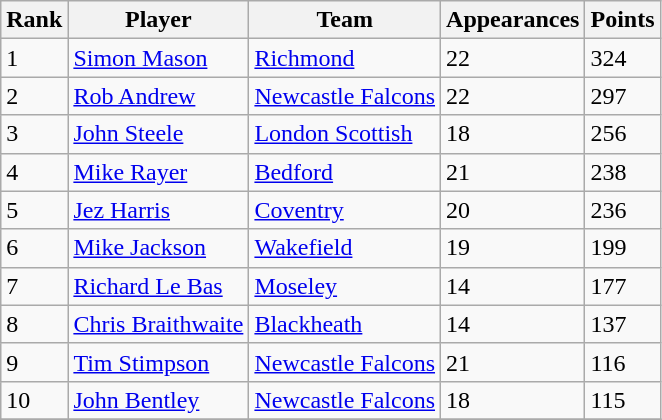<table class="wikitable">
<tr>
<th>Rank</th>
<th>Player</th>
<th>Team</th>
<th>Appearances</th>
<th>Points</th>
</tr>
<tr>
<td>1</td>
<td> <a href='#'>Simon Mason</a></td>
<td><a href='#'>Richmond</a></td>
<td>22</td>
<td>324</td>
</tr>
<tr>
<td>2</td>
<td> <a href='#'>Rob Andrew</a></td>
<td><a href='#'>Newcastle Falcons</a></td>
<td>22</td>
<td>297</td>
</tr>
<tr>
<td>3</td>
<td> <a href='#'>John Steele</a></td>
<td><a href='#'>London Scottish</a></td>
<td>18</td>
<td>256</td>
</tr>
<tr>
<td>4</td>
<td> <a href='#'>Mike Rayer</a></td>
<td><a href='#'>Bedford</a></td>
<td>21</td>
<td>238</td>
</tr>
<tr>
<td>5</td>
<td> <a href='#'>Jez Harris</a></td>
<td><a href='#'>Coventry</a></td>
<td>20</td>
<td>236</td>
</tr>
<tr>
<td>6</td>
<td> <a href='#'>Mike Jackson</a></td>
<td><a href='#'>Wakefield</a></td>
<td>19</td>
<td>199</td>
</tr>
<tr>
<td>7</td>
<td> <a href='#'>Richard Le Bas</a></td>
<td><a href='#'>Moseley</a></td>
<td>14</td>
<td>177</td>
</tr>
<tr>
<td>8</td>
<td> <a href='#'>Chris Braithwaite</a></td>
<td><a href='#'>Blackheath</a></td>
<td>14</td>
<td>137</td>
</tr>
<tr>
<td>9</td>
<td> <a href='#'>Tim Stimpson</a></td>
<td><a href='#'>Newcastle Falcons</a></td>
<td>21</td>
<td>116</td>
</tr>
<tr>
<td>10</td>
<td> <a href='#'>John Bentley</a></td>
<td><a href='#'>Newcastle Falcons</a></td>
<td>18</td>
<td>115</td>
</tr>
<tr>
</tr>
</table>
